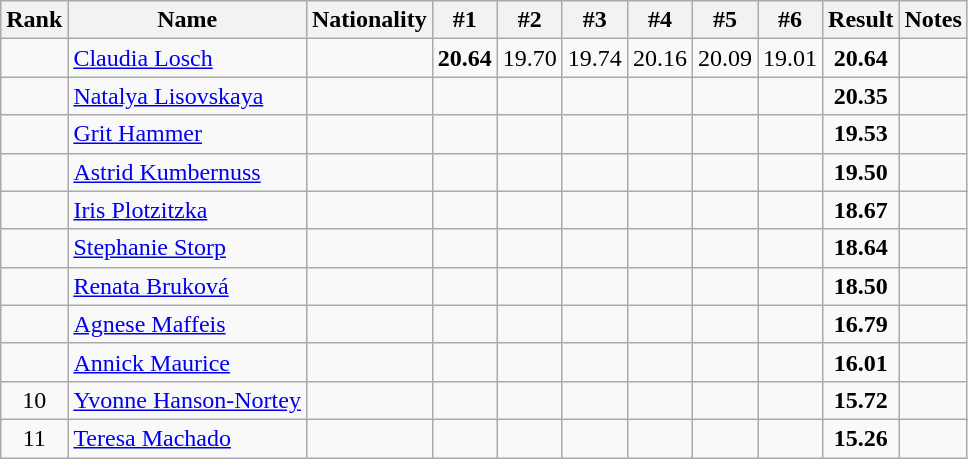<table class="wikitable sortable" style="text-align:center">
<tr>
<th>Rank</th>
<th>Name</th>
<th>Nationality</th>
<th>#1</th>
<th>#2</th>
<th>#3</th>
<th>#4</th>
<th>#5</th>
<th>#6</th>
<th>Result</th>
<th>Notes</th>
</tr>
<tr>
<td></td>
<td align="left"><a href='#'>Claudia Losch</a></td>
<td align=left></td>
<td><strong>20.64</strong></td>
<td>19.70</td>
<td>19.74</td>
<td>20.16</td>
<td>20.09</td>
<td>19.01</td>
<td><strong>20.64</strong></td>
<td></td>
</tr>
<tr>
<td></td>
<td align="left"><a href='#'>Natalya Lisovskaya</a></td>
<td align=left></td>
<td></td>
<td></td>
<td></td>
<td></td>
<td></td>
<td></td>
<td><strong>20.35</strong></td>
<td></td>
</tr>
<tr>
<td></td>
<td align="left"><a href='#'>Grit Hammer</a></td>
<td align=left></td>
<td></td>
<td></td>
<td></td>
<td></td>
<td></td>
<td></td>
<td><strong>19.53</strong></td>
<td></td>
</tr>
<tr>
<td></td>
<td align="left"><a href='#'>Astrid Kumbernuss</a></td>
<td align=left></td>
<td></td>
<td></td>
<td></td>
<td></td>
<td></td>
<td></td>
<td><strong>19.50</strong></td>
<td></td>
</tr>
<tr>
<td></td>
<td align="left"><a href='#'>Iris Plotzitzka</a></td>
<td align=left></td>
<td></td>
<td></td>
<td></td>
<td></td>
<td></td>
<td></td>
<td><strong>18.67</strong></td>
<td></td>
</tr>
<tr>
<td></td>
<td align="left"><a href='#'>Stephanie Storp</a></td>
<td align=left></td>
<td></td>
<td></td>
<td></td>
<td></td>
<td></td>
<td></td>
<td><strong>18.64</strong></td>
<td></td>
</tr>
<tr>
<td></td>
<td align="left"><a href='#'>Renata Bruková</a></td>
<td align=left></td>
<td></td>
<td></td>
<td></td>
<td></td>
<td></td>
<td></td>
<td><strong>18.50</strong></td>
<td></td>
</tr>
<tr>
<td></td>
<td align="left"><a href='#'>Agnese Maffeis</a></td>
<td align=left></td>
<td></td>
<td></td>
<td></td>
<td></td>
<td></td>
<td></td>
<td><strong>16.79</strong></td>
<td></td>
</tr>
<tr>
<td></td>
<td align="left"><a href='#'>Annick Maurice</a></td>
<td align=left></td>
<td></td>
<td></td>
<td></td>
<td></td>
<td></td>
<td></td>
<td><strong>16.01</strong></td>
<td></td>
</tr>
<tr>
<td>10</td>
<td align="left"><a href='#'>Yvonne Hanson-Nortey</a></td>
<td align=left></td>
<td></td>
<td></td>
<td></td>
<td></td>
<td></td>
<td></td>
<td><strong>15.72</strong></td>
<td></td>
</tr>
<tr>
<td>11</td>
<td align="left"><a href='#'>Teresa Machado</a></td>
<td align=left></td>
<td></td>
<td></td>
<td></td>
<td></td>
<td></td>
<td></td>
<td><strong>15.26</strong></td>
<td></td>
</tr>
</table>
